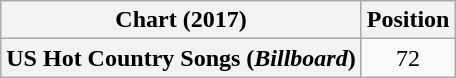<table class="wikitable plainrowheaders" style="text-align:center">
<tr>
<th scope="col">Chart (2017)</th>
<th scope="col">Position</th>
</tr>
<tr>
<th scope="row">US Hot Country Songs (<em>Billboard</em>)</th>
<td>72</td>
</tr>
</table>
